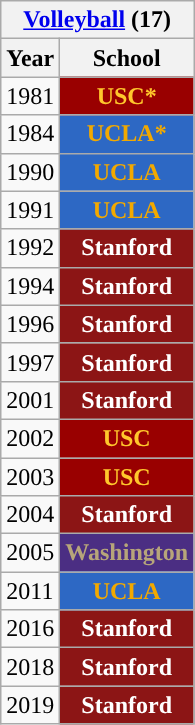<table class="wikitable">
<tr>
<th colspan=2><a href='#'>Volleyball</a> (17)</th>
</tr>
<tr>
<th>Year</th>
<th>School</th>
</tr>
<tr>
<td>1981</td>
<th style="background:#990000; color:#FFC72C;">USC*</th>
</tr>
<tr>
<td>1984</td>
<th style="background:#2D68C4; color:#F2A900;">UCLA*</th>
</tr>
<tr>
<td>1990</td>
<th style="background:#2D68C4; color:#F2A900;">UCLA</th>
</tr>
<tr>
<td>1991</td>
<th style="background:#2D68C4; color:#F2A900;">UCLA</th>
</tr>
<tr>
<td>1992</td>
<th style="background:#8C1515; color:#FFFFFF;">Stanford</th>
</tr>
<tr>
<td>1994</td>
<th style="background:#8C1515; color:#FFFFFF;">Stanford</th>
</tr>
<tr>
<td>1996</td>
<th style="background:#8C1515; color:#FFFFFF;">Stanford</th>
</tr>
<tr>
<td>1997</td>
<th style="background:#8C1515; color:#FFFFFF;">Stanford</th>
</tr>
<tr>
<td>2001</td>
<th style="background:#8C1515; color:#FFFFFF;">Stanford</th>
</tr>
<tr>
<td>2002</td>
<th style="background:#990000; color:#FFC72C;">USC</th>
</tr>
<tr>
<td>2003</td>
<th style="background:#990000; color:#FFC72C;">USC</th>
</tr>
<tr>
<td>2004</td>
<th style="background:#8C1515; color:#FFFFFF;">Stanford</th>
</tr>
<tr>
<td>2005</td>
<th style="background:#4B2E83; color:#B7A57A;">Washington</th>
</tr>
<tr>
<td>2011</td>
<th style="background:#2D68C4; color:#F2A900;">UCLA</th>
</tr>
<tr>
<td>2016</td>
<th style="background:#8C1515; color:#FFFFFF;">Stanford</th>
</tr>
<tr>
<td>2018</td>
<th style="background:#8C1515; color:#FFFFFF;">Stanford</th>
</tr>
<tr>
<td>2019</td>
<th style="background:#8C1515; color:#FFFFFF;">Stanford</th>
</tr>
</table>
